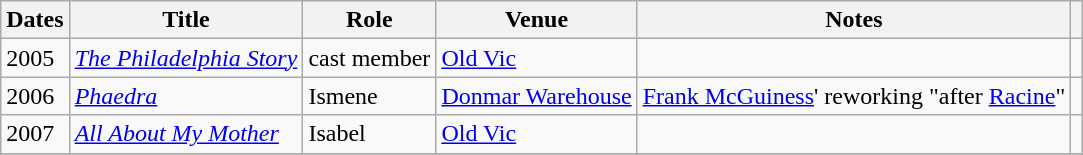<table class="wikitable sortable">
<tr>
<th>Dates</th>
<th>Title</th>
<th>Role</th>
<th>Venue</th>
<th>Notes</th>
<th></th>
</tr>
<tr>
<td>2005</td>
<td><em><a href='#'>The Philadelphia Story</a></em></td>
<td>cast member</td>
<td><a href='#'>Old Vic</a></td>
<td></td>
<td></td>
</tr>
<tr>
<td>2006</td>
<td><em><a href='#'>Phaedra</a></em></td>
<td>Ismene</td>
<td><a href='#'>Donmar Warehouse</a></td>
<td><a href='#'>Frank McGuiness</a>' reworking "after <a href='#'>Racine</a>"</td>
<td></td>
</tr>
<tr>
<td>2007</td>
<td><em><a href='#'>All About My Mother</a></em></td>
<td>Isabel</td>
<td><a href='#'>Old Vic</a></td>
<td></td>
<td></td>
</tr>
<tr>
</tr>
</table>
